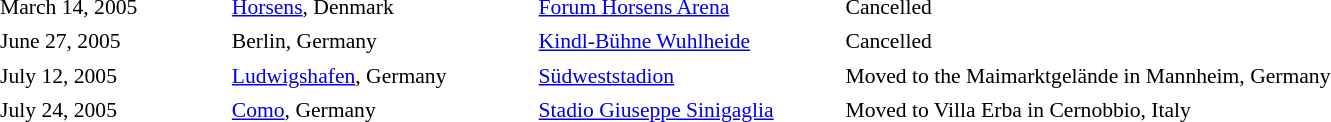<table cellpadding="2" style="border:0 solid darkgrey; font-size:90%">
<tr>
<th style="width:150px;"></th>
<th style="width:200px;"></th>
<th style="width:200px;"></th>
<th style="width:700px;"></th>
</tr>
<tr border="0">
</tr>
<tr>
<td>March 14, 2005</td>
<td><a href='#'>Horsens</a>, Denmark</td>
<td><a href='#'>Forum Horsens Arena</a></td>
<td>Cancelled</td>
</tr>
<tr>
<td>June 27, 2005</td>
<td>Berlin, Germany</td>
<td><a href='#'>Kindl-Bühne Wuhlheide</a></td>
<td>Cancelled</td>
</tr>
<tr>
<td>July 12, 2005</td>
<td><a href='#'>Ludwigshafen</a>, Germany</td>
<td><a href='#'>Südweststadion</a></td>
<td>Moved to the Maimarktgelände in Mannheim, Germany</td>
</tr>
<tr>
<td>July 24, 2005</td>
<td><a href='#'>Como</a>, Germany</td>
<td><a href='#'>Stadio Giuseppe Sinigaglia</a></td>
<td>Moved to Villa Erba in Cernobbio, Italy</td>
</tr>
<tr>
</tr>
</table>
